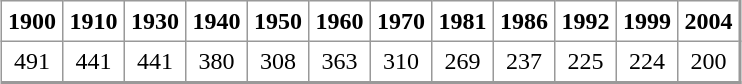<table align="center" rules="all" cellspacing="0" cellpadding="4" style="border: 1px solid #999; border-right: 2px solid #999; border-bottom:2px solid #999">
<tr>
<th>1900</th>
<th>1910</th>
<th>1930</th>
<th>1940</th>
<th>1950</th>
<th>1960</th>
<th>1970</th>
<th>1981</th>
<th>1986</th>
<th>1992</th>
<th>1999</th>
<th>2004</th>
</tr>
<tr>
<td align=center>491</td>
<td align=center>441</td>
<td align=center>441</td>
<td align=center>380</td>
<td align=center>308</td>
<td align=center>363</td>
<td align=center>310</td>
<td align=center>269</td>
<td align=center>237</td>
<td align=center>225</td>
<td align=center>224</td>
<td align=center>200</td>
</tr>
</table>
